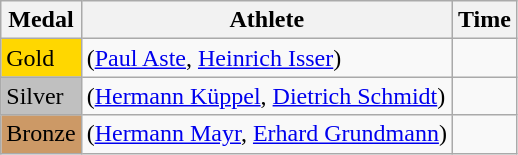<table class="wikitable">
<tr>
<th>Medal</th>
<th>Athlete</th>
<th>Time</th>
</tr>
<tr>
<td bgcolor="gold">Gold</td>
<td> (<a href='#'>Paul Aste</a>, <a href='#'>Heinrich Isser</a>)</td>
<td></td>
</tr>
<tr>
<td bgcolor="silver">Silver</td>
<td> (<a href='#'>Hermann Küppel</a>, <a href='#'>Dietrich Schmidt</a>)</td>
<td></td>
</tr>
<tr>
<td bgcolor="CC9966">Bronze</td>
<td> (<a href='#'>Hermann Mayr</a>, <a href='#'>Erhard Grundmann</a>)</td>
<td></td>
</tr>
</table>
